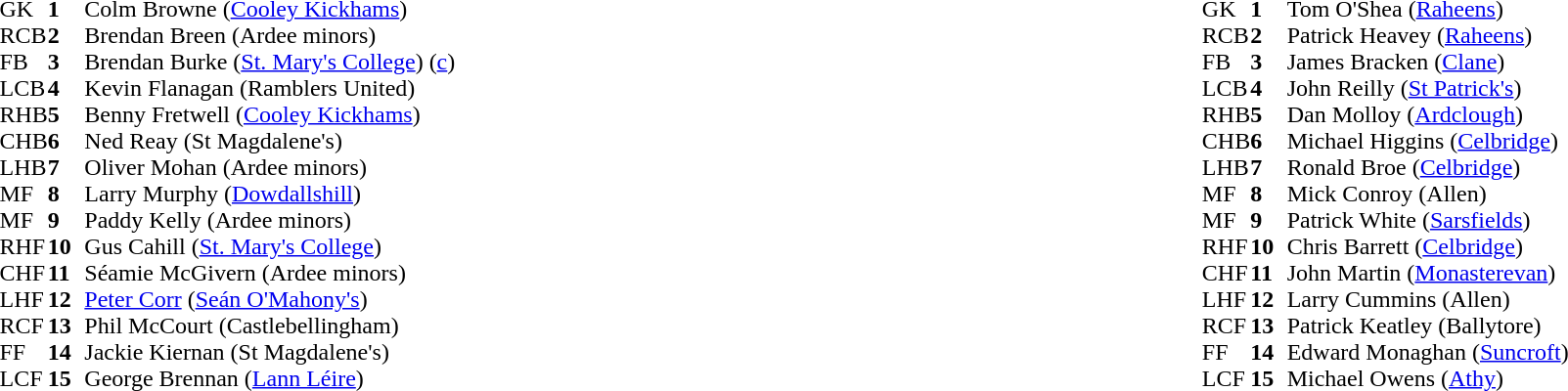<table style="width:100%;">
<tr>
<td style="vertical-align:top; width:50%"><br><table cellspacing="0" cellpadding="0">
<tr>
<th width="25"></th>
<th width="25"></th>
</tr>
<tr>
<td>GK</td>
<td><strong>1</strong></td>
<td>Colm Browne (<a href='#'>Cooley Kickhams</a>)</td>
</tr>
<tr>
<td>RCB</td>
<td><strong>2</strong></td>
<td>Brendan Breen (Ardee minors)</td>
</tr>
<tr>
<td>FB</td>
<td><strong>3</strong></td>
<td>Brendan Burke (<a href='#'>St. Mary's College</a>) (<a href='#'>c</a>)</td>
</tr>
<tr>
<td>LCB</td>
<td><strong>4</strong></td>
<td>Kevin Flanagan (Ramblers United)</td>
</tr>
<tr>
<td>RHB</td>
<td><strong>5</strong></td>
<td>Benny Fretwell (<a href='#'>Cooley Kickhams</a>)</td>
</tr>
<tr>
<td>CHB</td>
<td><strong>6</strong></td>
<td>Ned Reay (St Magdalene's)</td>
</tr>
<tr>
<td>LHB</td>
<td><strong>7</strong></td>
<td>Oliver Mohan (Ardee minors)</td>
</tr>
<tr>
<td>MF</td>
<td><strong>8</strong></td>
<td>Larry Murphy (<a href='#'>Dowdallshill</a>)</td>
</tr>
<tr>
<td>MF</td>
<td><strong>9</strong></td>
<td>Paddy Kelly (Ardee minors)</td>
</tr>
<tr>
<td>RHF</td>
<td><strong>10</strong></td>
<td>Gus Cahill (<a href='#'>St. Mary's College</a>)</td>
</tr>
<tr>
<td>CHF</td>
<td><strong>11</strong></td>
<td>Séamie McGivern (Ardee minors)</td>
</tr>
<tr>
<td>LHF</td>
<td><strong>12</strong></td>
<td><a href='#'>Peter Corr</a> (<a href='#'>Seán O'Mahony's</a>)</td>
</tr>
<tr>
<td>RCF</td>
<td><strong>13</strong></td>
<td>Phil McCourt (Castlebellingham)</td>
</tr>
<tr>
<td>FF</td>
<td><strong>14</strong></td>
<td>Jackie Kiernan (St Magdalene's)</td>
</tr>
<tr>
<td>LCF</td>
<td><strong>15</strong></td>
<td>George Brennan (<a href='#'>Lann Léire</a>)</td>
</tr>
<tr>
</tr>
</table>
</td>
<td style="vertical-align:top; width:50%"><br><table cellspacing="0" cellpadding="0" style="margin:auto">
<tr>
<th width="25"></th>
<th width="25"></th>
</tr>
<tr>
<td>GK</td>
<td><strong>1</strong></td>
<td>Tom O'Shea (<a href='#'>Raheens</a>)</td>
</tr>
<tr>
<td>RCB</td>
<td><strong>2</strong></td>
<td>Patrick Heavey (<a href='#'>Raheens</a>)</td>
</tr>
<tr>
<td>FB</td>
<td><strong>3</strong></td>
<td>James Bracken (<a href='#'>Clane</a>)</td>
</tr>
<tr>
<td>LCB</td>
<td><strong>4</strong></td>
<td>John Reilly (<a href='#'>St Patrick's</a>)</td>
</tr>
<tr>
<td>RHB</td>
<td><strong>5</strong></td>
<td>Dan Molloy (<a href='#'>Ardclough</a>)</td>
</tr>
<tr>
<td>CHB</td>
<td><strong>6</strong></td>
<td>Michael Higgins (<a href='#'>Celbridge</a>)</td>
</tr>
<tr>
<td>LHB</td>
<td><strong>7</strong></td>
<td>Ronald Broe (<a href='#'>Celbridge</a>)</td>
</tr>
<tr>
<td>MF</td>
<td><strong>8</strong></td>
<td>Mick Conroy (Allen)</td>
</tr>
<tr>
<td>MF</td>
<td><strong>9</strong></td>
<td>Patrick White (<a href='#'>Sarsfields</a>)</td>
</tr>
<tr>
<td>RHF</td>
<td><strong>10</strong></td>
<td>Chris Barrett (<a href='#'>Celbridge</a>)</td>
</tr>
<tr>
<td>CHF</td>
<td><strong>11</strong></td>
<td>John Martin (<a href='#'>Monasterevan</a>)</td>
</tr>
<tr>
<td>LHF</td>
<td><strong>12</strong></td>
<td>Larry Cummins (Allen)</td>
</tr>
<tr>
<td>RCF</td>
<td><strong>13</strong></td>
<td>Patrick Keatley (Ballytore)</td>
</tr>
<tr>
<td>FF</td>
<td><strong>14</strong></td>
<td>Edward Monaghan (<a href='#'>Suncroft</a>)</td>
</tr>
<tr>
<td>LCF</td>
<td><strong>15</strong></td>
<td>Michael Owens (<a href='#'>Athy</a>)</td>
</tr>
<tr>
</tr>
</table>
</td>
</tr>
<tr>
</tr>
</table>
